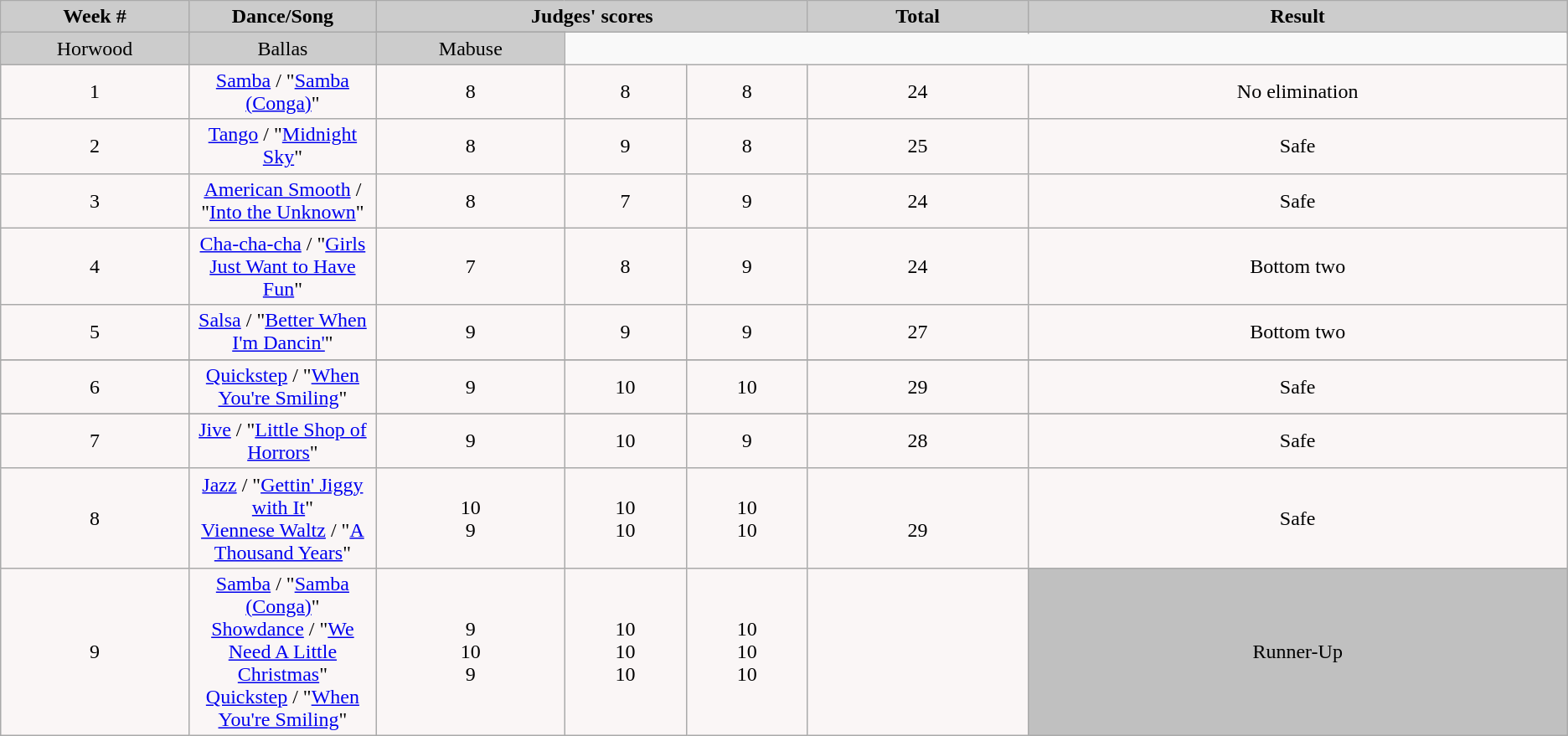<table class="wikitable collapsible collapsed">
<tr>
<td rowspan="2" style="background:#CCCCCC;" align="Center"><strong>Week #</strong></td>
<td rowspan="2" style="background:#CCCCCC;" align="Center"><strong>Dance/Song</strong></td>
<td colspan="3" style="background:#CCCCCC;" align="Center"><strong>Judges' scores</strong></td>
<td rowspan="2" style="background:#CCCCCC;" align="Center"><strong>Total</strong></td>
<td rowspan="2" style="background:#CCCCCC;" align="Center"><strong>Result</strong></td>
</tr>
<tr>
</tr>
<tr>
<td style="background:#CCCCCC;" width="12%" align="center">Horwood</td>
<td style="background:#CCCCCC;" width="12%" align="center">Ballas</td>
<td style="background:#CCCCCC;" width="12%" align="center">Mabuse</td>
</tr>
<tr>
</tr>
<tr>
<td style="text-align:center; background:#faf6f6;">1</td>
<td style="text-align:center; background:#faf6f6;"><a href='#'>Samba</a> / "<a href='#'>Samba (Conga)</a>"</td>
<td style="text-align:center; background:#faf6f6;">8</td>
<td style="text-align:center; background:#faf6f6;">8</td>
<td style="text-align:center; background:#faf6f6;">8</td>
<td style="text-align:center; background:#faf6f6;">24</td>
<td style="text-align:center; background:#faf6f6;">No elimination</td>
</tr>
<tr>
<td style="text-align:center; background:#faf6f6;">2</td>
<td style="text-align:center; background:#faf6f6;"><a href='#'>Tango</a> / "<a href='#'>Midnight Sky</a>"</td>
<td style="text-align:center; background:#faf6f6;">8</td>
<td style="text-align:center; background:#faf6f6;">9</td>
<td style="text-align:center; background:#faf6f6;">8</td>
<td style="text-align:center; background:#faf6f6;">25</td>
<td style="text-align:center; background:#faf6f6;">Safe</td>
</tr>
<tr>
<td style="text-align:center; background:#faf6f6;">3</td>
<td style="text-align:center; background:#faf6f6;"><a href='#'>American Smooth</a> / "<a href='#'>Into the Unknown</a>"</td>
<td style="text-align:center; background:#faf6f6;">8</td>
<td style="text-align:center; background:#faf6f6;">7</td>
<td style="text-align:center; background:#faf6f6;">9</td>
<td style="text-align:center; background:#faf6f6;">24</td>
<td style="text-align:center; background:#faf6f6;">Safe</td>
</tr>
<tr>
<td style="text-align:center; background:#faf6f6;">4</td>
<td style="text-align:center; background:#faf6f6;"><a href='#'>Cha-cha-cha</a> / "<a href='#'>Girls Just Want to Have Fun</a>"</td>
<td style="text-align:center; background:#faf6f6;">7</td>
<td style="text-align:center; background:#faf6f6;">8</td>
<td style="text-align:center; background:#faf6f6;">9</td>
<td style="text-align:center; background:#faf6f6;">24</td>
<td style="text-align:center; background:#faf6f6;">Bottom two</td>
</tr>
<tr>
<td style="text-align:center; background:#faf6f6;">5</td>
<td style="text-align:center; background:#faf6f6;"><a href='#'>Salsa</a> / "<a href='#'>Better When I'm Dancin'</a>"</td>
<td style="text-align:center; background:#faf6f6;">9</td>
<td style="text-align:center; background:#faf6f6;">9</td>
<td style="text-align:center; background:#faf6f6;">9</td>
<td style="text-align:center; background:#faf6f6;">27</td>
<td style="text-align:center; background:#faf6f6;">Bottom two</td>
</tr>
<tr>
</tr>
<tr>
<td style="text-align:center; background:#faf6f6;">6</td>
<td style="text-align:center; background:#faf6f6;"><a href='#'>Quickstep</a> / "<a href='#'>When You're Smiling</a>"</td>
<td style="text-align:center; background:#faf6f6;">9</td>
<td style="text-align:center; background:#faf6f6;">10</td>
<td style="text-align:center; background:#faf6f6;">10</td>
<td style="text-align:center; background:#faf6f6;">29</td>
<td style="text-align:center; background:#faf6f6;">Safe</td>
</tr>
<tr>
</tr>
<tr>
<td style="text-align:center; background:#faf6f6;">7</td>
<td style="text-align:center; background:#faf6f6;"><a href='#'>Jive</a> / "<a href='#'>Little Shop of Horrors</a>"</td>
<td style="text-align:center; background:#faf6f6;">9</td>
<td style="text-align:center; background:#faf6f6;">10</td>
<td style="text-align:center; background:#faf6f6;">9</td>
<td style="text-align:center; background:#faf6f6;">28</td>
<td style="text-align:center; background:#faf6f6;">Safe</td>
</tr>
<tr>
<td style="text-align:center; background:#faf6f6;">8</td>
<td style="text-align:center; background:#faf6f6;"><a href='#'>Jazz</a> / "<a href='#'>Gettin' Jiggy with It</a>"<br><a href='#'>Viennese Waltz</a> / "<a href='#'>A Thousand Years</a>"</td>
<td style="text-align:center; background:#faf6f6;">10<br>9</td>
<td style="text-align:center; background:#faf6f6;">10<br>10</td>
<td style="text-align:center; background:#faf6f6;">10<br>10</td>
<td style="text-align:center; background:#faf6f6;"><br>29</td>
<td style="text-align:center; background:#faf6f6;">Safe</td>
</tr>
<tr>
<td style="text-align:center; background:#faf6f6;">9</td>
<td style="text-align:center; background:#faf6f6;"><a href='#'>Samba</a> / "<a href='#'>Samba (Conga)</a>"<br><a href='#'>Showdance</a> / "<a href='#'>We Need A Little Christmas</a>"<br><a href='#'>Quickstep</a> / "<a href='#'>When You're Smiling</a>"</td>
<td style="text-align:center; background:#faf6f6;">9<br>10<br>9</td>
<td style="text-align:center; background:#faf6f6;">10<br>10<br>10</td>
<td style="text-align:center; background:#faf6f6;">10<br>10<br>10</td>
<td style="text-align:center; background:#faf6f6;"><strong></strong><br><strong></strong><br></td>
<td align="center" style="Text-align:center; background:Silver">Runner-Up</td>
</tr>
</table>
